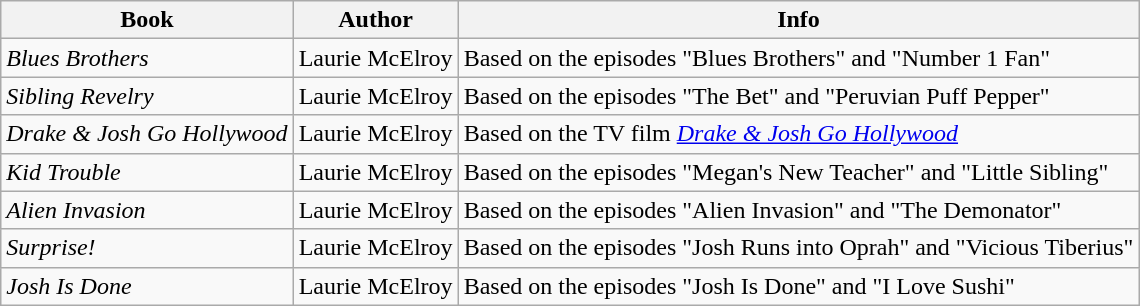<table class="wikitable">
<tr>
<th>Book</th>
<th>Author</th>
<th>Info</th>
</tr>
<tr>
<td><em>Blues Brothers</em></td>
<td>Laurie McElroy</td>
<td>Based on the episodes "Blues Brothers" and "Number 1 Fan"</td>
</tr>
<tr>
<td><em>Sibling Revelry</em></td>
<td>Laurie McElroy</td>
<td>Based on the episodes "The Bet" and "Peruvian Puff Pepper"</td>
</tr>
<tr>
<td><em>Drake & Josh Go Hollywood</em></td>
<td>Laurie McElroy</td>
<td>Based on the TV film <em><a href='#'>Drake & Josh Go Hollywood</a></em></td>
</tr>
<tr>
<td><em>Kid Trouble</em></td>
<td>Laurie McElroy</td>
<td>Based on the episodes "Megan's New Teacher" and "Little Sibling"</td>
</tr>
<tr>
<td><em>Alien Invasion</em></td>
<td>Laurie McElroy</td>
<td>Based on the episodes "Alien Invasion" and "The Demonator"</td>
</tr>
<tr>
<td><em>Surprise!</em></td>
<td>Laurie McElroy</td>
<td>Based on the episodes "Josh Runs into Oprah" and "Vicious Tiberius"</td>
</tr>
<tr>
<td><em>Josh Is Done</em></td>
<td>Laurie McElroy</td>
<td>Based on the episodes "Josh Is Done" and "I Love Sushi"</td>
</tr>
</table>
